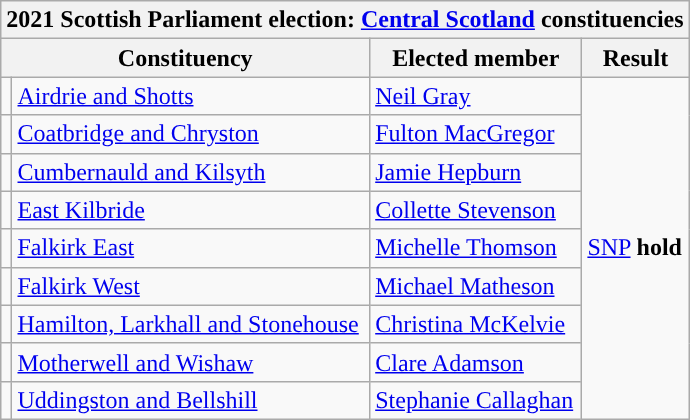<table class="wikitable">
<tr>
<th colspan="4">2021 Scottish Parliament election: <a href='#'>Central Scotland</a> constituencies</th>
</tr>
<tr>
<th colspan="2">Constituency</th>
<th>Elected member</th>
<th>Result</th>
</tr>
<tr>
<td style="color:inherit;background-color: "></td>
<td><a href='#'>Airdrie and Shotts</a></td>
<td><a href='#'>Neil Gray</a></td>
<td rowspan="9"><a href='#'>SNP</a> <strong>hold</strong></td>
</tr>
<tr>
<td style="color:inherit;background-color: "></td>
<td><a href='#'>Coatbridge and Chryston</a></td>
<td><a href='#'>Fulton MacGregor</a></td>
</tr>
<tr>
<td style="color:inherit;background-color: "></td>
<td><a href='#'>Cumbernauld and Kilsyth</a></td>
<td><a href='#'>Jamie Hepburn</a></td>
</tr>
<tr>
<td style="color:inherit;background-color: "></td>
<td><a href='#'>East Kilbride</a></td>
<td><a href='#'>Collette Stevenson</a></td>
</tr>
<tr>
<td style="color:inherit;background-color: "></td>
<td><a href='#'>Falkirk East</a></td>
<td><a href='#'>Michelle Thomson</a></td>
</tr>
<tr>
<td style="color:inherit;background-color: "></td>
<td><a href='#'>Falkirk West</a></td>
<td><a href='#'>Michael Matheson</a></td>
</tr>
<tr>
<td style="color:inherit;background-color: "></td>
<td><a href='#'>Hamilton, Larkhall and Stonehouse</a></td>
<td><a href='#'>Christina McKelvie</a></td>
</tr>
<tr>
<td style="color:inherit;background-color: "></td>
<td><a href='#'>Motherwell and Wishaw</a></td>
<td><a href='#'>Clare Adamson</a></td>
</tr>
<tr>
<td style="color:inherit;background-color: "></td>
<td><a href='#'>Uddingston and Bellshill</a></td>
<td><a href='#'>Stephanie Callaghan</a></td>
</tr>
</table>
